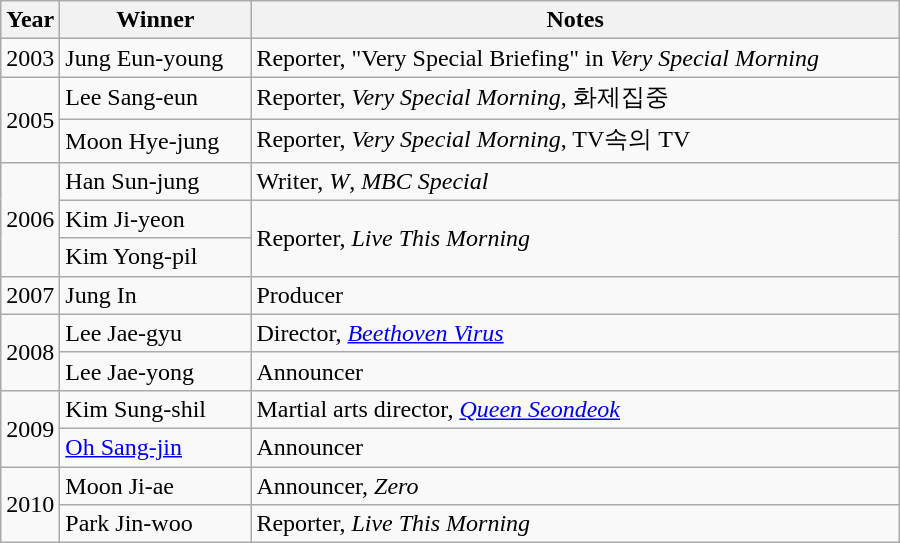<table class="wikitable" style="width:600px">
<tr>
<th width=10>Year</th>
<th>Winner</th>
<th>Notes</th>
</tr>
<tr>
<td>2003</td>
<td>Jung Eun-young</td>
<td>Reporter, "Very Special Briefing" in <em>Very Special Morning</em></td>
</tr>
<tr>
<td rowspan=2>2005</td>
<td>Lee Sang-eun</td>
<td>Reporter, <em>Very Special Morning</em>, 화제집중</td>
</tr>
<tr>
<td>Moon Hye-jung</td>
<td>Reporter, <em>Very Special Morning</em>, TV속의 TV</td>
</tr>
<tr>
<td rowspan=3>2006</td>
<td>Han Sun-jung</td>
<td>Writer, <em>W</em>, <em>MBC Special</em></td>
</tr>
<tr>
<td>Kim Ji-yeon</td>
<td rowspan=2>Reporter, <em>Live This Morning</em></td>
</tr>
<tr>
<td>Kim Yong-pil</td>
</tr>
<tr>
<td>2007</td>
<td>Jung In</td>
<td>Producer</td>
</tr>
<tr>
<td rowspan=2>2008</td>
<td>Lee Jae-gyu</td>
<td>Director, <em><a href='#'>Beethoven Virus</a></em></td>
</tr>
<tr>
<td>Lee Jae-yong</td>
<td>Announcer</td>
</tr>
<tr>
<td rowspan=2>2009</td>
<td>Kim Sung-shil</td>
<td>Martial arts director, <em><a href='#'>Queen Seondeok</a></em></td>
</tr>
<tr>
<td><a href='#'>Oh Sang-jin</a></td>
<td>Announcer</td>
</tr>
<tr>
<td rowspan=2>2010</td>
<td>Moon Ji-ae</td>
<td>Announcer, <em>Zero</em></td>
</tr>
<tr>
<td>Park Jin-woo</td>
<td>Reporter, <em>Live This Morning</em></td>
</tr>
</table>
